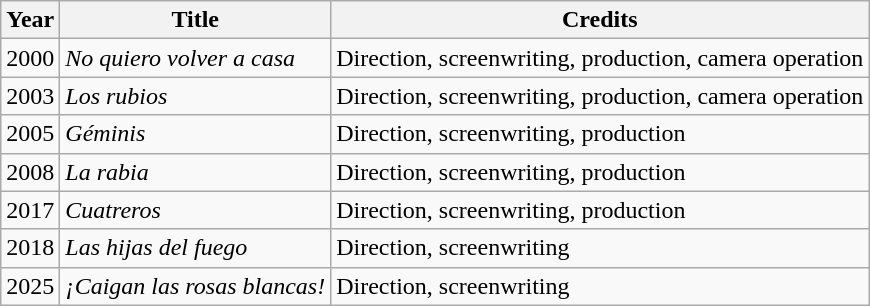<table class="wikitable sortable mw-collapsible">
<tr>
<th>Year</th>
<th>Title</th>
<th>Credits</th>
</tr>
<tr>
<td>2000</td>
<td><em>No quiero volver a casa</em></td>
<td>Direction, screenwriting, production, camera operation</td>
</tr>
<tr>
<td>2003</td>
<td><em>Los rubios</em></td>
<td>Direction, screenwriting, production, camera operation</td>
</tr>
<tr>
<td>2005</td>
<td><em>Géminis</em></td>
<td>Direction, screenwriting, production</td>
</tr>
<tr>
<td>2008</td>
<td><em>La rabia</em></td>
<td>Direction, screenwriting, production</td>
</tr>
<tr>
<td>2017</td>
<td><em>Cuatreros</em></td>
<td>Direction, screenwriting, production</td>
</tr>
<tr>
<td>2018</td>
<td><em>Las hijas del fuego</em></td>
<td>Direction, screenwriting</td>
</tr>
<tr>
<td>2025</td>
<td><em>¡Caigan las rosas blancas!</em></td>
<td>Direction, screenwriting</td>
</tr>
</table>
